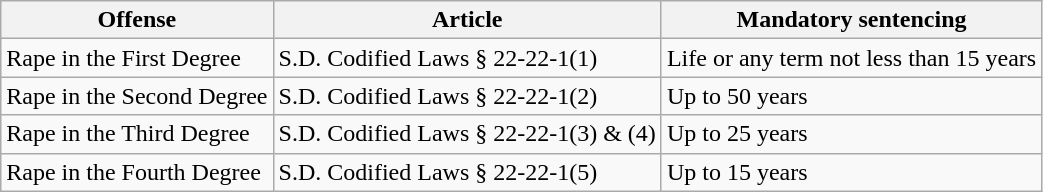<table class="wikitable">
<tr>
<th>Offense</th>
<th>Article</th>
<th>Mandatory sentencing</th>
</tr>
<tr>
<td>Rape in the First Degree</td>
<td>S.D. Codified Laws § 22-22-1(1)</td>
<td>Life or any term not less than 15 years</td>
</tr>
<tr>
<td>Rape in the Second Degree</td>
<td>S.D. Codified Laws § 22-22-1(2)</td>
<td>Up to 50 years</td>
</tr>
<tr>
<td>Rape in the Third Degree</td>
<td>S.D. Codified Laws § 22-22-1(3) & (4)</td>
<td>Up to 25 years</td>
</tr>
<tr>
<td>Rape in the Fourth Degree</td>
<td>S.D. Codified Laws § 22-22-1(5)</td>
<td>Up to 15 years</td>
</tr>
</table>
